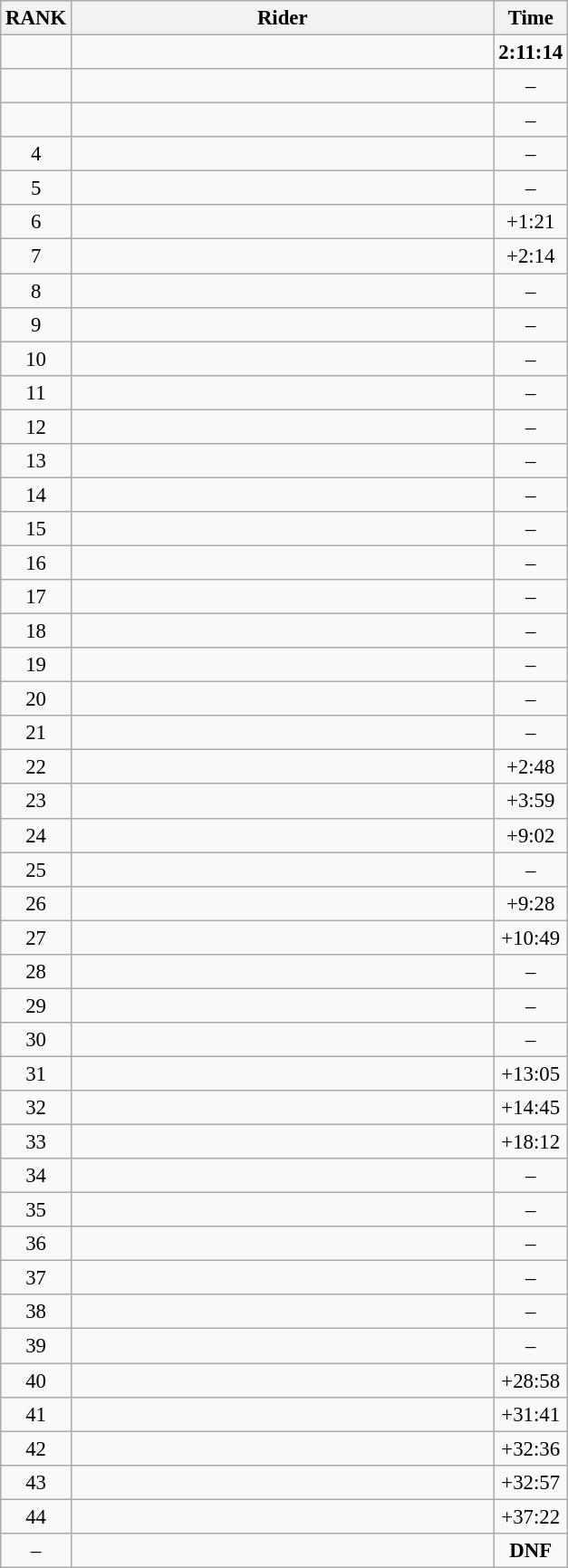<table class="wikitable" style="font-size:95%;">
<tr>
<th>RANK</th>
<th align="left" style="width: 20em">Rider</th>
<th>Time</th>
</tr>
<tr>
<td align="center"></td>
<td></td>
<td align="center"><strong>2:11:14</strong></td>
</tr>
<tr>
<td align="center"></td>
<td></td>
<td align="center">–</td>
</tr>
<tr>
<td align="center"></td>
<td></td>
<td align="center">–</td>
</tr>
<tr>
<td align="center">4</td>
<td></td>
<td align="center">–</td>
</tr>
<tr>
<td align="center">5</td>
<td></td>
<td align="center">–</td>
</tr>
<tr>
<td align="center">6</td>
<td></td>
<td align="center">+1:21</td>
</tr>
<tr>
<td align="center">7</td>
<td></td>
<td align="center">+2:14</td>
</tr>
<tr>
<td align="center">8</td>
<td></td>
<td align="center">–</td>
</tr>
<tr>
<td align="center">9</td>
<td></td>
<td align="center">–</td>
</tr>
<tr>
<td align="center">10</td>
<td></td>
<td align="center">–</td>
</tr>
<tr>
<td align="center">11</td>
<td></td>
<td align="center">–</td>
</tr>
<tr>
<td align="center">12</td>
<td></td>
<td align="center">–</td>
</tr>
<tr>
<td align="center">13</td>
<td></td>
<td align="center">–</td>
</tr>
<tr>
<td align="center">14</td>
<td></td>
<td align="center">–</td>
</tr>
<tr>
<td align="center">15</td>
<td></td>
<td align="center">–</td>
</tr>
<tr>
<td align="center">16</td>
<td></td>
<td align="center">–</td>
</tr>
<tr>
<td align="center">17</td>
<td></td>
<td align="center">–</td>
</tr>
<tr>
<td align="center">18</td>
<td></td>
<td align="center">–</td>
</tr>
<tr>
<td align="center">19</td>
<td></td>
<td align="center">–</td>
</tr>
<tr>
<td align="center">20</td>
<td></td>
<td align="center">–</td>
</tr>
<tr>
<td align="center">21</td>
<td></td>
<td align="center">–</td>
</tr>
<tr>
<td align="center">22</td>
<td></td>
<td align="center">+2:48</td>
</tr>
<tr>
<td align="center">23</td>
<td></td>
<td align="center">+3:59</td>
</tr>
<tr>
<td align="center">24</td>
<td></td>
<td align="center">+9:02</td>
</tr>
<tr>
<td align="center">25</td>
<td></td>
<td align="center">–</td>
</tr>
<tr>
<td align="center">26</td>
<td></td>
<td align="center">+9:28</td>
</tr>
<tr>
<td align="center">27</td>
<td></td>
<td align="center">+10:49</td>
</tr>
<tr>
<td align="center">28</td>
<td></td>
<td align="center">–</td>
</tr>
<tr>
<td align="center">29</td>
<td></td>
<td align="center">–</td>
</tr>
<tr>
<td align="center">30</td>
<td></td>
<td align="center">–</td>
</tr>
<tr>
<td align="center">31</td>
<td></td>
<td align="center">+13:05</td>
</tr>
<tr>
<td align="center">32</td>
<td></td>
<td align="center">+14:45</td>
</tr>
<tr>
<td align="center">33</td>
<td></td>
<td align="center">+18:12</td>
</tr>
<tr>
<td align="center">34</td>
<td></td>
<td align="center">–</td>
</tr>
<tr>
<td align="center">35</td>
<td></td>
<td align="center">–</td>
</tr>
<tr>
<td align="center">36</td>
<td></td>
<td align="center">–</td>
</tr>
<tr>
<td align="center">37</td>
<td></td>
<td align="center">–</td>
</tr>
<tr>
<td align="center">38</td>
<td></td>
<td align="center">–</td>
</tr>
<tr>
<td align="center">39</td>
<td></td>
<td align="center">–</td>
</tr>
<tr>
<td align="center">40</td>
<td></td>
<td align="center">+28:58</td>
</tr>
<tr>
<td align="center">41</td>
<td></td>
<td align="center">+31:41</td>
</tr>
<tr>
<td align="center">42</td>
<td></td>
<td align="center">+32:36</td>
</tr>
<tr>
<td align="center">43</td>
<td></td>
<td align="center">+32:57</td>
</tr>
<tr>
<td align="center">44</td>
<td></td>
<td align="center">+37:22</td>
</tr>
<tr>
<td align="center">–</td>
<td></td>
<td align="center"><strong>DNF</strong></td>
</tr>
</table>
